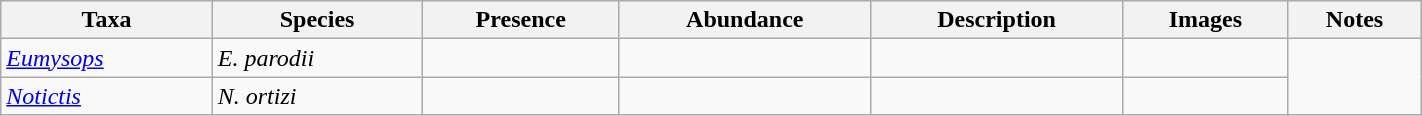<table class="wikitable sortable" align="center" width="75%">
<tr>
<th>Taxa</th>
<th>Species</th>
<th>Presence</th>
<th>Abundance</th>
<th>Description</th>
<th>Images</th>
<th>Notes</th>
</tr>
<tr>
<td><em><a href='#'>Eumysops</a></em></td>
<td><em>E. parodii</em></td>
<td></td>
<td></td>
<td></td>
<td></td>
<td rowspan = "2"></td>
</tr>
<tr>
<td><em><a href='#'>Notictis</a></em></td>
<td><em>N. ortizi</em></td>
<td></td>
<td></td>
<td></td>
<td></td>
</tr>
</table>
